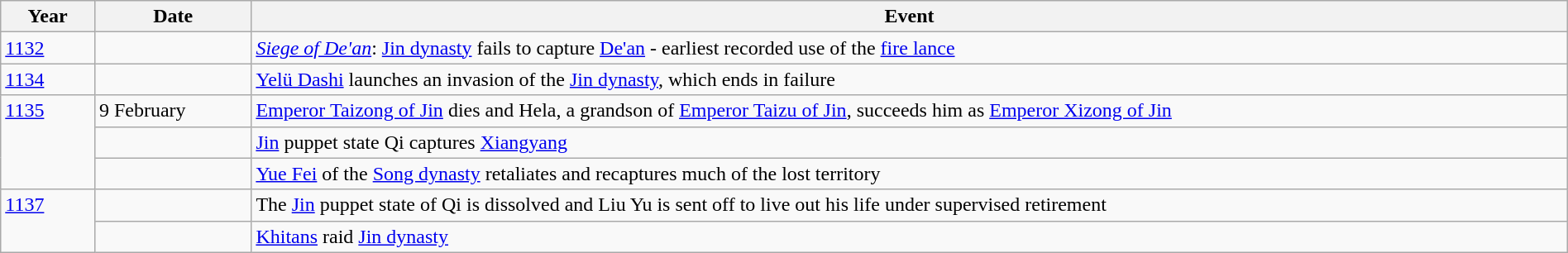<table class="wikitable" width="100%">
<tr>
<th style="width:6%">Year</th>
<th style="width:10%">Date</th>
<th>Event</th>
</tr>
<tr>
<td><a href='#'>1132</a></td>
<td></td>
<td><em><a href='#'>Siege of De'an</a></em>: <a href='#'>Jin dynasty</a> fails to capture <a href='#'>De'an</a> - earliest recorded use of the <a href='#'>fire lance</a></td>
</tr>
<tr>
<td><a href='#'>1134</a></td>
<td></td>
<td><a href='#'>Yelü Dashi</a> launches an invasion of the <a href='#'>Jin dynasty</a>, which ends in failure</td>
</tr>
<tr>
<td rowspan="3" valign="top"><a href='#'>1135</a></td>
<td>9 February</td>
<td><a href='#'>Emperor Taizong of Jin</a> dies and Hela, a grandson of <a href='#'>Emperor Taizu of Jin</a>, succeeds him as <a href='#'>Emperor Xizong of Jin</a></td>
</tr>
<tr>
<td></td>
<td><a href='#'>Jin</a> puppet state Qi captures <a href='#'>Xiangyang</a></td>
</tr>
<tr>
<td></td>
<td><a href='#'>Yue Fei</a> of the <a href='#'>Song dynasty</a> retaliates and recaptures much of the lost territory</td>
</tr>
<tr>
<td rowspan="2" valign="top"><a href='#'>1137</a></td>
<td></td>
<td>The <a href='#'>Jin</a> puppet state of Qi is dissolved and Liu Yu is sent off to live out his life under supervised retirement</td>
</tr>
<tr>
<td></td>
<td><a href='#'>Khitans</a> raid <a href='#'>Jin dynasty</a></td>
</tr>
</table>
